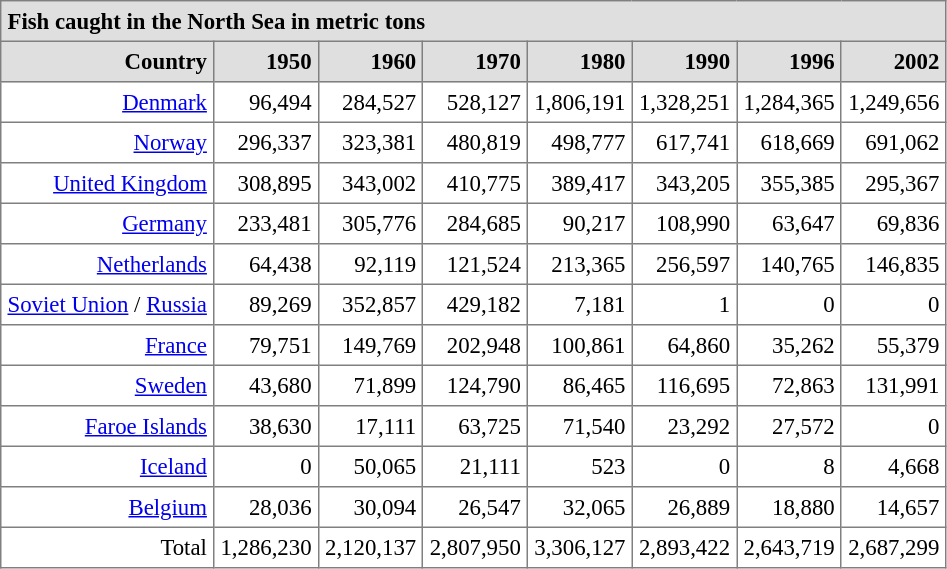<table border="2" cellspacing="0" cellpadding="4" rules="all" class="hintergrundfarbe1 rahmenfarbe1" style="margin:1em 1em 1em 0; border-style:solid; border-width:1px; border-collapse:collapse; font-size:95%; empty-cells:show; text-align:right;">
<tr>
<th colspan="13" bgcolor="#dfdfdf" style="text-align:left;">Fish caught in the North Sea in metric tons</th>
</tr>
<tr bgcolor="#dfdfdf">
<th>Country</th>
<th>1950</th>
<th>1960</th>
<th>1970</th>
<th>1980</th>
<th>1990</th>
<th>1996</th>
<th>2002</th>
</tr>
<tr>
<td><a href='#'>Denmark</a></td>
<td>96,494</td>
<td>284,527</td>
<td>528,127</td>
<td>1,806,191</td>
<td>1,328,251</td>
<td>1,284,365</td>
<td>1,249,656</td>
</tr>
<tr>
<td><a href='#'>Norway</a></td>
<td>296,337</td>
<td>323,381</td>
<td>480,819</td>
<td>498,777</td>
<td>617,741</td>
<td>618,669</td>
<td>691,062</td>
</tr>
<tr>
<td><a href='#'>United Kingdom</a></td>
<td>308,895</td>
<td>343,002</td>
<td>410,775</td>
<td>389,417</td>
<td>343,205</td>
<td>355,385</td>
<td>295,367</td>
</tr>
<tr>
<td><a href='#'>Germany</a></td>
<td>233,481</td>
<td>305,776</td>
<td>284,685</td>
<td>90,217</td>
<td>108,990</td>
<td>63,647</td>
<td>69,836</td>
</tr>
<tr>
<td><a href='#'>Netherlands</a></td>
<td>64,438</td>
<td>92,119</td>
<td>121,524</td>
<td>213,365</td>
<td>256,597</td>
<td>140,765</td>
<td>146,835</td>
</tr>
<tr>
<td><a href='#'>Soviet Union</a> / <a href='#'>Russia</a></td>
<td>89,269</td>
<td>352,857</td>
<td>429,182</td>
<td>7,181</td>
<td>1</td>
<td>0</td>
<td>0</td>
</tr>
<tr>
<td><a href='#'>France</a></td>
<td>79,751</td>
<td>149,769</td>
<td>202,948</td>
<td>100,861</td>
<td>64,860</td>
<td>35,262</td>
<td>55,379</td>
</tr>
<tr>
<td><a href='#'>Sweden</a></td>
<td>43,680</td>
<td>71,899</td>
<td>124,790</td>
<td>86,465</td>
<td>116,695</td>
<td>72,863</td>
<td>131,991</td>
</tr>
<tr>
<td><a href='#'>Faroe Islands</a></td>
<td>38,630</td>
<td>17,111</td>
<td>63,725</td>
<td>71,540</td>
<td>23,292</td>
<td>27,572</td>
<td>0</td>
</tr>
<tr>
<td><a href='#'>Iceland</a></td>
<td>0</td>
<td>50,065</td>
<td>21,111</td>
<td>523</td>
<td>0</td>
<td>8</td>
<td>4,668</td>
</tr>
<tr>
<td><a href='#'>Belgium</a></td>
<td>28,036</td>
<td>30,094</td>
<td>26,547</td>
<td>32,065</td>
<td>26,889</td>
<td>18,880</td>
<td>14,657</td>
</tr>
<tr>
<td>Total</td>
<td>1,286,230</td>
<td>2,120,137</td>
<td>2,807,950</td>
<td>3,306,127</td>
<td>2,893,422</td>
<td>2,643,719</td>
<td>2,687,299</td>
</tr>
</table>
